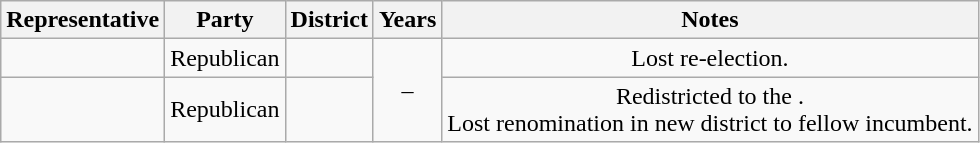<table class="wikitable sortable" style="text-align:center">
<tr valign=bottom>
<th>Representative</th>
<th>Party</th>
<th>District</th>
<th>Years</th>
<th>Notes</th>
</tr>
<tr>
<td align=left></td>
<td>Republican</td>
<td></td>
<td rowspan="2" nowrap=""> –<br></td>
<td>Lost re-election.</td>
</tr>
<tr>
<td align=left></td>
<td>Republican</td>
<td></td>
<td>Redistricted to the .<br>Lost renomination in new district to fellow incumbent.</td>
</tr>
</table>
